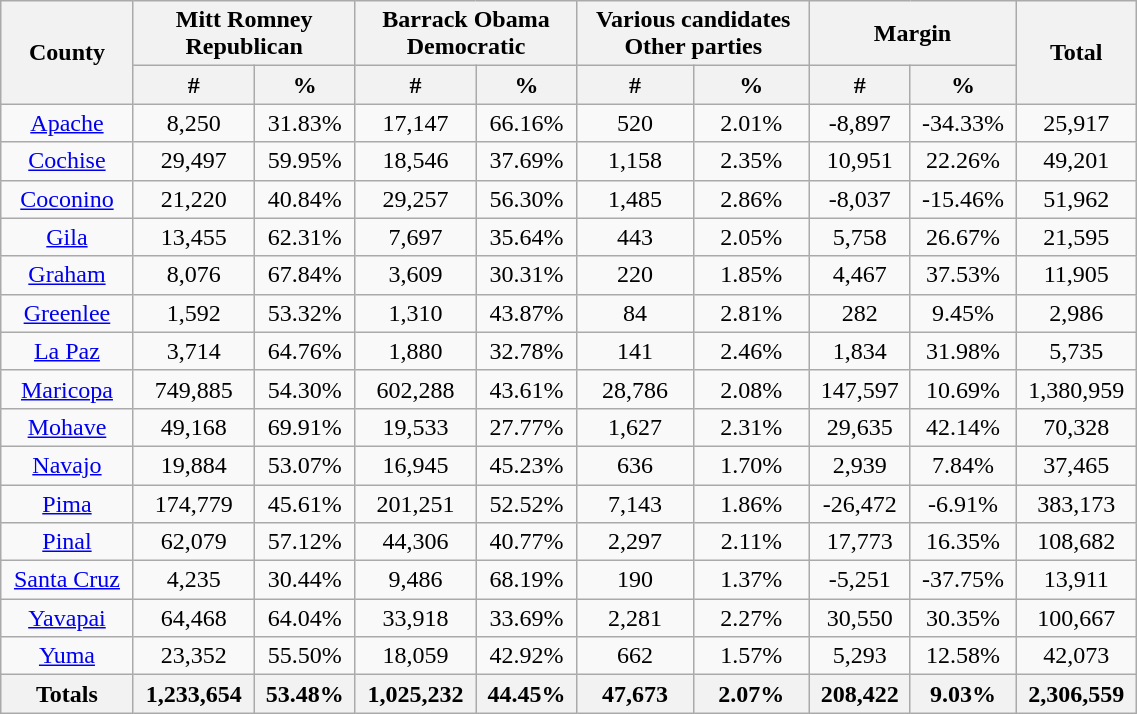<table width="60%" class="wikitable sortable">
<tr>
<th rowspan="2">County</th>
<th colspan="2">Mitt Romney<br>Republican</th>
<th colspan="2">Barrack Obama<br>Democratic</th>
<th colspan="2">Various candidates<br>Other parties</th>
<th colspan="2">Margin</th>
<th rowspan="2">Total</th>
</tr>
<tr>
<th style="text-align:center;" data-sort-type="number">#</th>
<th style="text-align:center;" data-sort-type="number">%</th>
<th style="text-align:center;" data-sort-type="number">#</th>
<th style="text-align:center;" data-sort-type="number">%</th>
<th style="text-align:center;" data-sort-type="number">#</th>
<th style="text-align:center;" data-sort-type="number">%</th>
<th style="text-align:center;" data-sort-type="number">#</th>
<th style="text-align:center;" data-sort-type="number">%</th>
</tr>
<tr style="text-align:center;">
<td><a href='#'>Apache</a></td>
<td>8,250</td>
<td>31.83%</td>
<td>17,147</td>
<td>66.16%</td>
<td>520</td>
<td>2.01%</td>
<td>-8,897</td>
<td>-34.33%</td>
<td>25,917</td>
</tr>
<tr style="text-align:center;">
<td><a href='#'>Cochise</a></td>
<td>29,497</td>
<td>59.95%</td>
<td>18,546</td>
<td>37.69%</td>
<td>1,158</td>
<td>2.35%</td>
<td>10,951</td>
<td>22.26%</td>
<td>49,201</td>
</tr>
<tr style="text-align:center;">
<td><a href='#'>Coconino</a></td>
<td>21,220</td>
<td>40.84%</td>
<td>29,257</td>
<td>56.30%</td>
<td>1,485</td>
<td>2.86%</td>
<td>-8,037</td>
<td>-15.46%</td>
<td>51,962</td>
</tr>
<tr style="text-align:center;">
<td><a href='#'>Gila</a></td>
<td>13,455</td>
<td>62.31%</td>
<td>7,697</td>
<td>35.64%</td>
<td>443</td>
<td>2.05%</td>
<td>5,758</td>
<td>26.67%</td>
<td>21,595</td>
</tr>
<tr style="text-align:center;">
<td><a href='#'>Graham</a></td>
<td>8,076</td>
<td>67.84%</td>
<td>3,609</td>
<td>30.31%</td>
<td>220</td>
<td>1.85%</td>
<td>4,467</td>
<td>37.53%</td>
<td>11,905</td>
</tr>
<tr style="text-align:center;">
<td><a href='#'>Greenlee</a></td>
<td>1,592</td>
<td>53.32%</td>
<td>1,310</td>
<td>43.87%</td>
<td>84</td>
<td>2.81%</td>
<td>282</td>
<td>9.45%</td>
<td>2,986</td>
</tr>
<tr style="text-align:center;">
<td><a href='#'>La Paz</a></td>
<td>3,714</td>
<td>64.76%</td>
<td>1,880</td>
<td>32.78%</td>
<td>141</td>
<td>2.46%</td>
<td>1,834</td>
<td>31.98%</td>
<td>5,735</td>
</tr>
<tr style="text-align:center;">
<td><a href='#'>Maricopa</a></td>
<td>749,885</td>
<td>54.30%</td>
<td>602,288</td>
<td>43.61%</td>
<td>28,786</td>
<td>2.08%</td>
<td>147,597</td>
<td>10.69%</td>
<td>1,380,959</td>
</tr>
<tr style="text-align:center;">
<td><a href='#'>Mohave</a></td>
<td>49,168</td>
<td>69.91%</td>
<td>19,533</td>
<td>27.77%</td>
<td>1,627</td>
<td>2.31%</td>
<td>29,635</td>
<td>42.14%</td>
<td>70,328</td>
</tr>
<tr style="text-align:center;">
<td><a href='#'>Navajo</a></td>
<td>19,884</td>
<td>53.07%</td>
<td>16,945</td>
<td>45.23%</td>
<td>636</td>
<td>1.70%</td>
<td>2,939</td>
<td>7.84%</td>
<td>37,465</td>
</tr>
<tr style="text-align:center;">
<td><a href='#'>Pima</a></td>
<td>174,779</td>
<td>45.61%</td>
<td>201,251</td>
<td>52.52%</td>
<td>7,143</td>
<td>1.86%</td>
<td>-26,472</td>
<td>-6.91%</td>
<td>383,173</td>
</tr>
<tr style="text-align:center;">
<td><a href='#'>Pinal</a></td>
<td>62,079</td>
<td>57.12%</td>
<td>44,306</td>
<td>40.77%</td>
<td>2,297</td>
<td>2.11%</td>
<td>17,773</td>
<td>16.35%</td>
<td>108,682</td>
</tr>
<tr style="text-align:center;">
<td><a href='#'>Santa Cruz</a></td>
<td>4,235</td>
<td>30.44%</td>
<td>9,486</td>
<td>68.19%</td>
<td>190</td>
<td>1.37%</td>
<td>-5,251</td>
<td>-37.75%</td>
<td>13,911</td>
</tr>
<tr style="text-align:center;">
<td><a href='#'>Yavapai</a></td>
<td>64,468</td>
<td>64.04%</td>
<td>33,918</td>
<td>33.69%</td>
<td>2,281</td>
<td>2.27%</td>
<td>30,550</td>
<td>30.35%</td>
<td>100,667</td>
</tr>
<tr style="text-align:center;">
<td><a href='#'>Yuma</a></td>
<td>23,352</td>
<td>55.50%</td>
<td>18,059</td>
<td>42.92%</td>
<td>662</td>
<td>1.57%</td>
<td>5,293</td>
<td>12.58%</td>
<td>42,073</td>
</tr>
<tr>
<th>Totals</th>
<th>1,233,654</th>
<th>53.48%</th>
<th>1,025,232</th>
<th>44.45%</th>
<th>47,673</th>
<th>2.07%</th>
<th>208,422</th>
<th>9.03%</th>
<th>2,306,559</th>
</tr>
</table>
